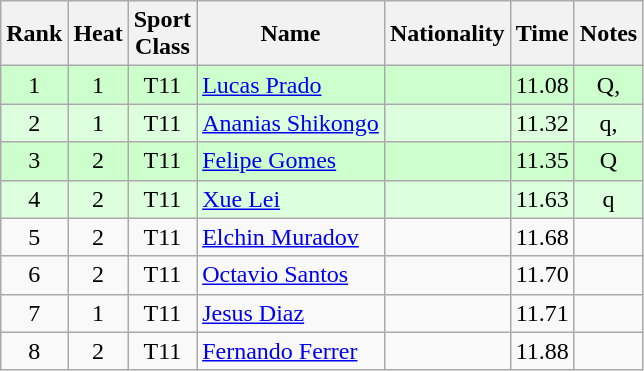<table class="wikitable sortable" style="text-align:center">
<tr>
<th>Rank</th>
<th>Heat</th>
<th>Sport<br>Class</th>
<th>Name</th>
<th>Nationality</th>
<th>Time</th>
<th>Notes</th>
</tr>
<tr bgcolor=ccffcc>
<td>1</td>
<td>1</td>
<td>T11</td>
<td align=left><a href='#'>Lucas Prado</a></td>
<td align=left></td>
<td>11.08</td>
<td>Q, </td>
</tr>
<tr bgcolor=ddffdd>
<td>2</td>
<td>1</td>
<td>T11</td>
<td align=left><a href='#'>Ananias Shikongo</a></td>
<td align=left></td>
<td>11.32</td>
<td>q, </td>
</tr>
<tr bgcolor=ccffcc>
<td>3</td>
<td>2</td>
<td>T11</td>
<td align=left><a href='#'>Felipe Gomes</a></td>
<td align=left></td>
<td>11.35</td>
<td>Q</td>
</tr>
<tr bgcolor=ddffdd>
<td>4</td>
<td>2</td>
<td>T11</td>
<td align=left><a href='#'>Xue Lei</a></td>
<td align=left></td>
<td>11.63</td>
<td>q</td>
</tr>
<tr>
<td>5</td>
<td>2</td>
<td>T11</td>
<td align=left><a href='#'>Elchin Muradov</a></td>
<td align=left></td>
<td>11.68</td>
<td></td>
</tr>
<tr>
<td>6</td>
<td>2</td>
<td>T11</td>
<td align=left><a href='#'>Octavio Santos</a></td>
<td align=left></td>
<td>11.70</td>
<td></td>
</tr>
<tr>
<td>7</td>
<td>1</td>
<td>T11</td>
<td align=left><a href='#'>Jesus Diaz</a></td>
<td align=left></td>
<td>11.71</td>
<td></td>
</tr>
<tr>
<td>8</td>
<td>2</td>
<td>T11</td>
<td align=left><a href='#'>Fernando Ferrer</a></td>
<td align=left></td>
<td>11.88</td>
<td></td>
</tr>
</table>
